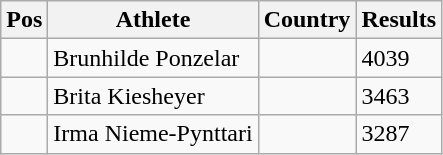<table class="wikitable">
<tr>
<th>Pos</th>
<th>Athlete</th>
<th>Country</th>
<th>Results</th>
</tr>
<tr>
<td align="center"></td>
<td>Brunhilde Ponzelar</td>
<td></td>
<td>4039</td>
</tr>
<tr>
<td align="center"></td>
<td>Brita Kiesheyer</td>
<td></td>
<td>3463</td>
</tr>
<tr>
<td align="center"></td>
<td>Irma Nieme-Pynttari</td>
<td></td>
<td>3287</td>
</tr>
</table>
